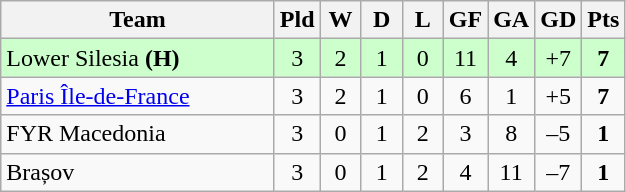<table class="wikitable" style="text-align:center;">
<tr>
<th width=175>Team</th>
<th width=20 abbr="Played">Pld</th>
<th width=20 abbr="Won">W</th>
<th width=20 abbr="Drawn">D</th>
<th width=20 abbr="Lost">L</th>
<th width=20 abbr="Goals for">GF</th>
<th width=20 abbr="Goals against">GA</th>
<th width=20 abbr="Goal difference">GD</th>
<th width=20 abbr="Points">Pts</th>
</tr>
<tr bgcolor="#ccffcc">
<td align=left> Lower Silesia <strong>(H)</strong></td>
<td>3</td>
<td>2</td>
<td>1</td>
<td>0</td>
<td>11</td>
<td>4</td>
<td>+7</td>
<td><strong>7</strong></td>
</tr>
<tr>
<td align=left> <a href='#'>Paris Île-de-France</a></td>
<td>3</td>
<td>2</td>
<td>1</td>
<td>0</td>
<td>6</td>
<td>1</td>
<td>+5</td>
<td><strong>7</strong></td>
</tr>
<tr>
<td align=left> FYR Macedonia</td>
<td>3</td>
<td>0</td>
<td>1</td>
<td>2</td>
<td>3</td>
<td>8</td>
<td>–5</td>
<td><strong>1</strong></td>
</tr>
<tr>
<td align=left> Brașov</td>
<td>3</td>
<td>0</td>
<td>1</td>
<td>2</td>
<td>4</td>
<td>11</td>
<td>–7</td>
<td><strong>1</strong></td>
</tr>
</table>
